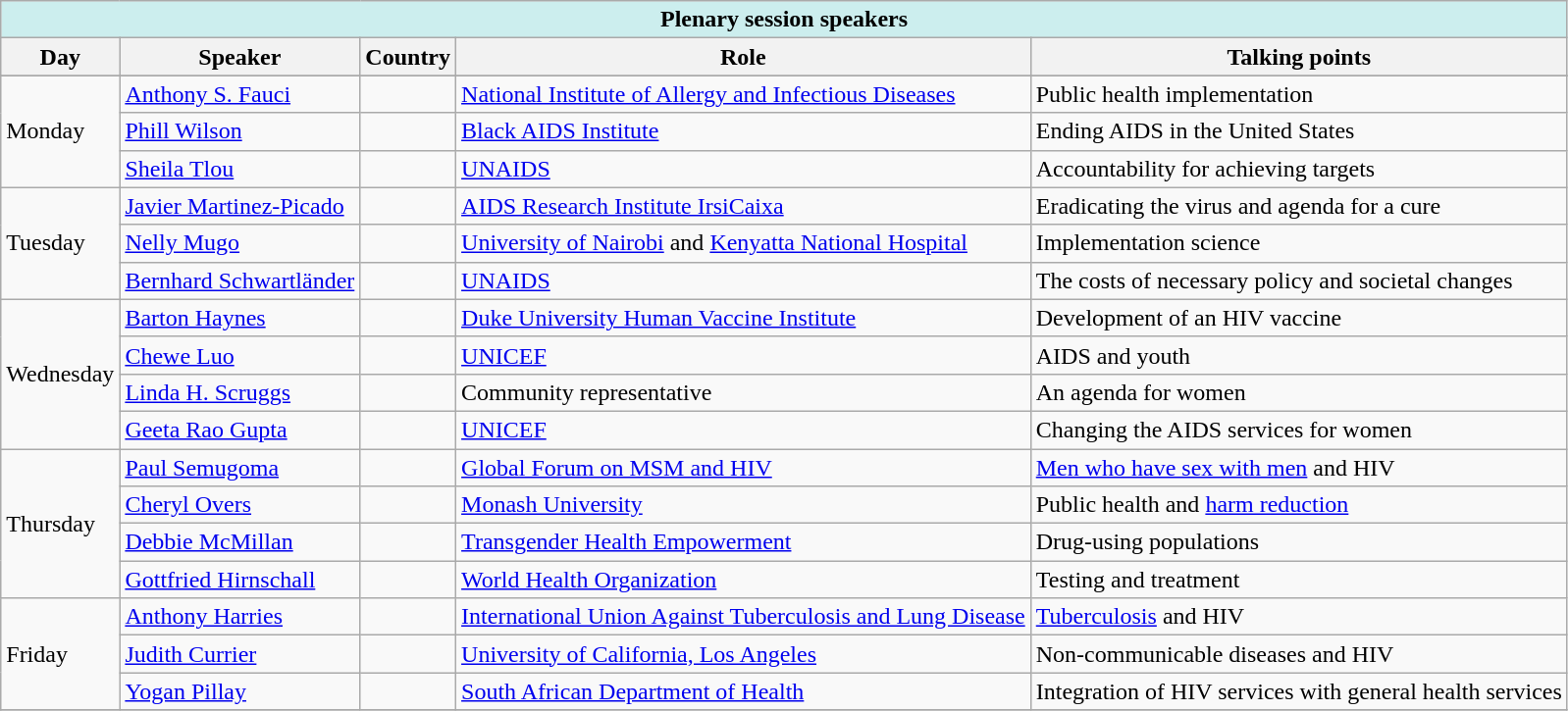<table class="wikitable sortable">
<tr>
<th colspan="6" style="background-color: #CCEEEE;">Plenary session speakers</th>
</tr>
<tr>
<th scope="col">Day</th>
<th scope="col">Speaker</th>
<th scope="col">Country</th>
<th scope="col">Role</th>
<th scope="col">Talking points</th>
</tr>
<tr>
</tr>
<tr>
<td rowspan="3">Monday</td>
<td><a href='#'>Anthony S. Fauci</a></td>
<td></td>
<td><a href='#'>National Institute of Allergy and Infectious Diseases</a></td>
<td>Public health implementation</td>
</tr>
<tr>
<td><a href='#'>Phill Wilson</a></td>
<td></td>
<td><a href='#'>Black AIDS Institute</a></td>
<td>Ending AIDS in the United States</td>
</tr>
<tr>
<td><a href='#'>Sheila Tlou</a></td>
<td></td>
<td><a href='#'>UNAIDS</a></td>
<td>Accountability for achieving targets</td>
</tr>
<tr>
<td rowspan="3">Tuesday</td>
<td><a href='#'>Javier Martinez-Picado</a></td>
<td></td>
<td><a href='#'>AIDS Research Institute IrsiCaixa</a></td>
<td>Eradicating the virus and agenda for a cure</td>
</tr>
<tr>
<td><a href='#'>Nelly Mugo</a></td>
<td></td>
<td><a href='#'>University of Nairobi</a> and <a href='#'>Kenyatta National Hospital</a></td>
<td>Implementation science</td>
</tr>
<tr>
<td><a href='#'>Bernhard Schwartländer</a></td>
<td></td>
<td><a href='#'>UNAIDS</a></td>
<td>The costs of necessary policy and societal changes</td>
</tr>
<tr>
<td rowspan="4">Wednesday</td>
<td><a href='#'>Barton Haynes</a></td>
<td></td>
<td><a href='#'>Duke University Human Vaccine Institute</a></td>
<td>Development of an HIV vaccine</td>
</tr>
<tr>
<td><a href='#'>Chewe Luo</a></td>
<td></td>
<td><a href='#'>UNICEF</a></td>
<td>AIDS and youth</td>
</tr>
<tr>
<td><a href='#'>Linda H. Scruggs</a></td>
<td></td>
<td>Community representative</td>
<td>An agenda for women</td>
</tr>
<tr>
<td><a href='#'>Geeta Rao Gupta</a></td>
<td></td>
<td><a href='#'>UNICEF</a></td>
<td>Changing the AIDS services for women</td>
</tr>
<tr>
<td rowspan="4">Thursday</td>
<td><a href='#'>Paul Semugoma</a></td>
<td></td>
<td><a href='#'>Global Forum on MSM and HIV</a></td>
<td><a href='#'>Men who have sex with men</a> and HIV</td>
</tr>
<tr>
<td><a href='#'>Cheryl Overs</a></td>
<td></td>
<td><a href='#'>Monash University</a></td>
<td>Public health and <a href='#'>harm reduction</a></td>
</tr>
<tr>
<td><a href='#'>Debbie McMillan</a></td>
<td></td>
<td><a href='#'>Transgender Health Empowerment</a></td>
<td>Drug-using populations</td>
</tr>
<tr>
<td><a href='#'>Gottfried Hirnschall</a></td>
<td></td>
<td><a href='#'>World Health Organization</a></td>
<td>Testing and treatment</td>
</tr>
<tr>
<td rowspan="3">Friday</td>
<td><a href='#'>Anthony Harries</a></td>
<td></td>
<td><a href='#'>International Union Against Tuberculosis and Lung Disease</a></td>
<td><a href='#'>Tuberculosis</a> and HIV</td>
</tr>
<tr>
<td><a href='#'>Judith Currier</a></td>
<td></td>
<td><a href='#'>University of California, Los Angeles</a></td>
<td>Non-communicable diseases and HIV</td>
</tr>
<tr>
<td><a href='#'>Yogan Pillay</a></td>
<td></td>
<td><a href='#'>South African Department of Health</a></td>
<td>Integration of HIV services with general health services</td>
</tr>
<tr>
</tr>
</table>
